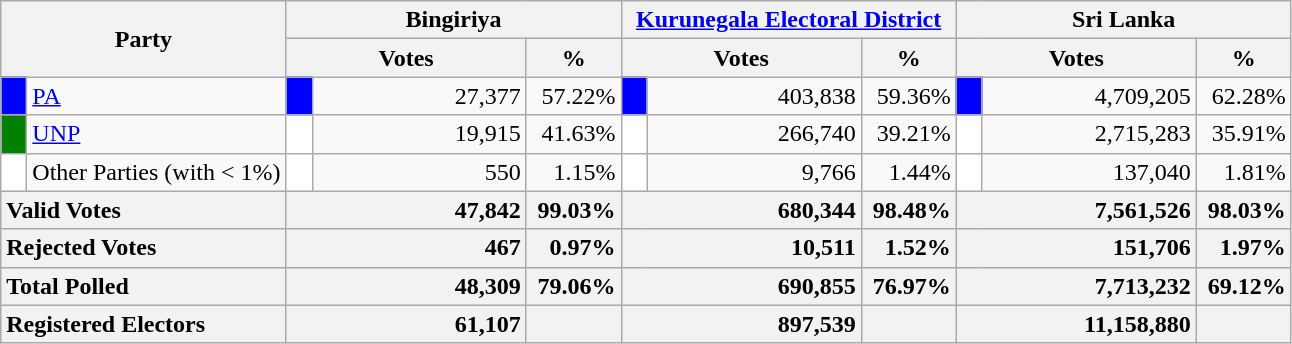<table class="wikitable">
<tr>
<th colspan="2" width="144px"rowspan="2">Party</th>
<th colspan="3" width="216px">Bingiriya</th>
<th colspan="3" width="216px"><a href='#'>Kurunegala Electoral District</a></th>
<th colspan="3" width="216px">Sri Lanka</th>
</tr>
<tr>
<th colspan="2" width="144px">Votes</th>
<th>%</th>
<th colspan="2" width="144px">Votes</th>
<th>%</th>
<th colspan="2" width="144px">Votes</th>
<th>%</th>
</tr>
<tr>
<td style="background-color:blue;" width="10px"></td>
<td style="text-align:left;"><a href='#'>PA</a></td>
<td style="background-color:blue;" width="10px"></td>
<td style="text-align:right;">27,377</td>
<td style="text-align:right;">57.22%</td>
<td style="background-color:blue;" width="10px"></td>
<td style="text-align:right;">403,838</td>
<td style="text-align:right;">59.36%</td>
<td style="background-color:blue;" width="10px"></td>
<td style="text-align:right;">4,709,205</td>
<td style="text-align:right;">62.28%</td>
</tr>
<tr>
<td style="background-color:green;" width="10px"></td>
<td style="text-align:left;"><a href='#'>UNP</a></td>
<td style="background-color:white;" width="10px"></td>
<td style="text-align:right;">19,915</td>
<td style="text-align:right;">41.63%</td>
<td style="background-color:white;" width="10px"></td>
<td style="text-align:right;">266,740</td>
<td style="text-align:right;">39.21%</td>
<td style="background-color:white;" width="10px"></td>
<td style="text-align:right;">2,715,283</td>
<td style="text-align:right;">35.91%</td>
</tr>
<tr>
<td style="background-color:white;" width="10px"></td>
<td style="text-align:left;">Other Parties (with < 1%)</td>
<td style="background-color:white;" width="10px"></td>
<td style="text-align:right;">550</td>
<td style="text-align:right;">1.15%</td>
<td style="background-color:white;" width="10px"></td>
<td style="text-align:right;">9,766</td>
<td style="text-align:right;">1.44%</td>
<td style="background-color:white;" width="10px"></td>
<td style="text-align:right;">137,040</td>
<td style="text-align:right;">1.81%</td>
</tr>
<tr>
<th colspan="2" width="144px"style="text-align:left;">Valid Votes</th>
<th style="text-align:right;"colspan="2" width="144px">47,842</th>
<th style="text-align:right;">99.03%</th>
<th style="text-align:right;"colspan="2" width="144px">680,344</th>
<th style="text-align:right;">98.48%</th>
<th style="text-align:right;"colspan="2" width="144px">7,561,526</th>
<th style="text-align:right;">98.03%</th>
</tr>
<tr>
<th colspan="2" width="144px"style="text-align:left;">Rejected Votes</th>
<th style="text-align:right;"colspan="2" width="144px">467</th>
<th style="text-align:right;">0.97%</th>
<th style="text-align:right;"colspan="2" width="144px">10,511</th>
<th style="text-align:right;">1.52%</th>
<th style="text-align:right;"colspan="2" width="144px">151,706</th>
<th style="text-align:right;">1.97%</th>
</tr>
<tr>
<th colspan="2" width="144px"style="text-align:left;">Total Polled</th>
<th style="text-align:right;"colspan="2" width="144px">48,309</th>
<th style="text-align:right;">79.06%</th>
<th style="text-align:right;"colspan="2" width="144px">690,855</th>
<th style="text-align:right;">76.97%</th>
<th style="text-align:right;"colspan="2" width="144px">7,713,232</th>
<th style="text-align:right;">69.12%</th>
</tr>
<tr>
<th colspan="2" width="144px"style="text-align:left;">Registered Electors</th>
<th style="text-align:right;"colspan="2" width="144px">61,107</th>
<th></th>
<th style="text-align:right;"colspan="2" width="144px">897,539</th>
<th></th>
<th style="text-align:right;"colspan="2" width="144px">11,158,880</th>
<th></th>
</tr>
</table>
